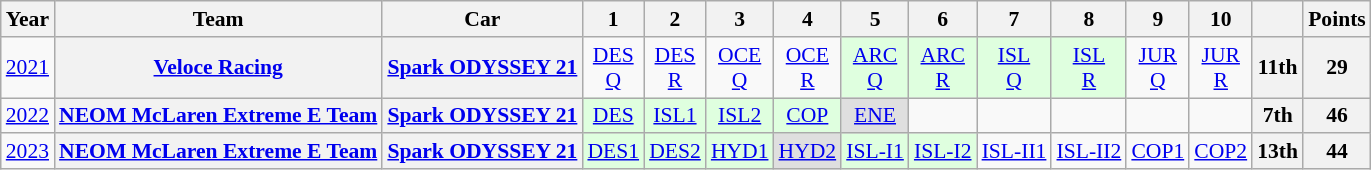<table class="wikitable" style="text-align:center; font-size:90%">
<tr>
<th>Year</th>
<th>Team</th>
<th>Car</th>
<th>1</th>
<th>2</th>
<th>3</th>
<th>4</th>
<th>5</th>
<th>6</th>
<th>7</th>
<th>8</th>
<th>9</th>
<th>10</th>
<th></th>
<th>Points</th>
</tr>
<tr>
<td><a href='#'>2021</a></td>
<th><a href='#'>Veloce Racing</a></th>
<th><a href='#'>Spark ODYSSEY 21</a></th>
<td style="background:#;"><a href='#'>DES<br>Q</a></td>
<td style="background:#;"><a href='#'>DES<br>R</a></td>
<td style="background:#;"><a href='#'>OCE<br>Q</a></td>
<td style="background:#;"><a href='#'>OCE<br>R</a></td>
<td style="background:#DFFFDF;"><a href='#'>ARC<br>Q</a><br></td>
<td style="background:#DFFFDF;"><a href='#'>ARC<br>R</a><br></td>
<td style="background:#DFFFDF;"><a href='#'>ISL<br>Q</a><br></td>
<td style="background:#DFFFDF;"><a href='#'>ISL<br>R</a><br></td>
<td style="background:#;"><a href='#'>JUR<br>Q</a></td>
<td style="background:#;"><a href='#'>JUR<br>R</a></td>
<th>11th</th>
<th>29</th>
</tr>
<tr>
<td><a href='#'>2022</a></td>
<th><a href='#'>NEOM McLaren Extreme E Team</a></th>
<th><a href='#'>Spark ODYSSEY 21</a></th>
<td style="background:#DFFFDF;"><a href='#'>DES</a><br></td>
<td style="background:#DFFFDF;"><a href='#'>ISL1</a><br></td>
<td style="background:#DFFFDF;"><a href='#'>ISL2</a><br></td>
<td style="background:#DFFFDF;"><a href='#'>COP</a><br></td>
<td style="background:#dfdfdf;"><a href='#'>ENE</a><br></td>
<td></td>
<td></td>
<td></td>
<td></td>
<td></td>
<th>7th</th>
<th>46</th>
</tr>
<tr>
<td><a href='#'>2023</a></td>
<th><a href='#'>NEOM McLaren Extreme E Team</a></th>
<th><a href='#'>Spark ODYSSEY 21</a></th>
<td bgcolor="#dfffdf"><a href='#'>DES1</a><br></td>
<td bgcolor="#dfffdf"><a href='#'>DES2</a><br></td>
<td bgcolor="#dfffdf"><a href='#'>HYD1</a><br></td>
<td bgcolor="#dfdfdf"><a href='#'>HYD2</a><br></td>
<td bgcolor="#dfffdf"><a href='#'>ISL-I1</a><br></td>
<td bgcolor="#dfffdf"><a href='#'>ISL-I2</a><br></td>
<td><a href='#'>ISL-II1</a><br></td>
<td><a href='#'>ISL-II2</a></td>
<td><a href='#'>COP1</a></td>
<td><a href='#'>COP2</a></td>
<th>13th</th>
<th>44</th>
</tr>
</table>
